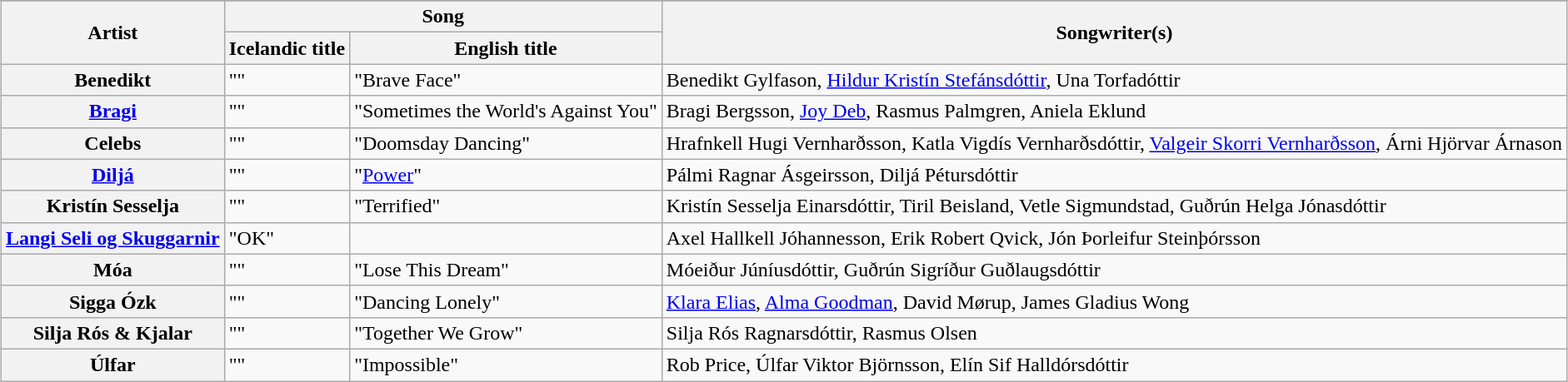<table class="sortable wikitable plainrowheaders" style="margin: 1em auto 1em auto">
<tr>
</tr>
<tr>
<th scope="col" rowspan="2">Artist</th>
<th scope="col" colspan="2">Song</th>
<th scope="col" rowspan="2" class="unsortable">Songwriter(s)</th>
</tr>
<tr>
<th scope="col">Icelandic title</th>
<th scope="col">English title</th>
</tr>
<tr>
<th scope="row">Benedikt</th>
<td>""</td>
<td>"Brave Face"</td>
<td>Benedikt Gylfason, <a href='#'>Hildur Kristín Stefánsdóttir</a>, Una Torfadóttir</td>
</tr>
<tr>
<th scope="row"><a href='#'>Bragi</a></th>
<td>""</td>
<td>"Sometimes the World's Against You"</td>
<td>Bragi Bergsson, <a href='#'>Joy Deb</a>, Rasmus Palmgren, Aniela Eklund</td>
</tr>
<tr>
<th scope="row">Celebs</th>
<td>""</td>
<td>"Doomsday Dancing"</td>
<td>Hrafnkell Hugi Vernharðsson, Katla Vigdís Vernharðsdóttir, <a href='#'>Valgeir Skorri Vernharðsson</a>, Árni Hjörvar Árnason</td>
</tr>
<tr>
<th scope="row"><a href='#'>Diljá</a></th>
<td>""</td>
<td>"<a href='#'>Power</a>"</td>
<td>Pálmi Ragnar Ásgeirsson, Diljá Pétursdóttir</td>
</tr>
<tr>
<th scope="row">Kristín Sesselja</th>
<td>""</td>
<td>"Terrified"</td>
<td>Kristín Sesselja Einarsdóttir, Tiril Beisland, Vetle Sigmundstad, Guðrún Helga Jónasdóttir</td>
</tr>
<tr>
<th scope="row"><a href='#'>Langi Seli og Skuggarnir</a></th>
<td>"OK"</td>
<td></td>
<td>Axel Hallkell Jóhannesson, Erik Robert Qvick, Jón Þorleifur Steinþórsson</td>
</tr>
<tr>
<th scope="row">Móa</th>
<td>""</td>
<td>"Lose This Dream"</td>
<td>Móeiður Júníusdóttir, Guðrún Sigríður Guðlaugsdóttir</td>
</tr>
<tr>
<th scope="row">Sigga Ózk</th>
<td>""</td>
<td>"Dancing Lonely"</td>
<td><a href='#'>Klara Elias</a>, <a href='#'>Alma Goodman</a>, David Mørup, James Gladius Wong</td>
</tr>
<tr>
<th scope="row">Silja Rós & Kjalar</th>
<td>""</td>
<td>"Together We Grow"</td>
<td>Silja Rós Ragnarsdóttir, Rasmus Olsen</td>
</tr>
<tr>
<th scope="row">Úlfar</th>
<td>""</td>
<td>"Impossible"</td>
<td>Rob Price, Úlfar Viktor Björnsson, Elín Sif Halldórsdóttir</td>
</tr>
</table>
